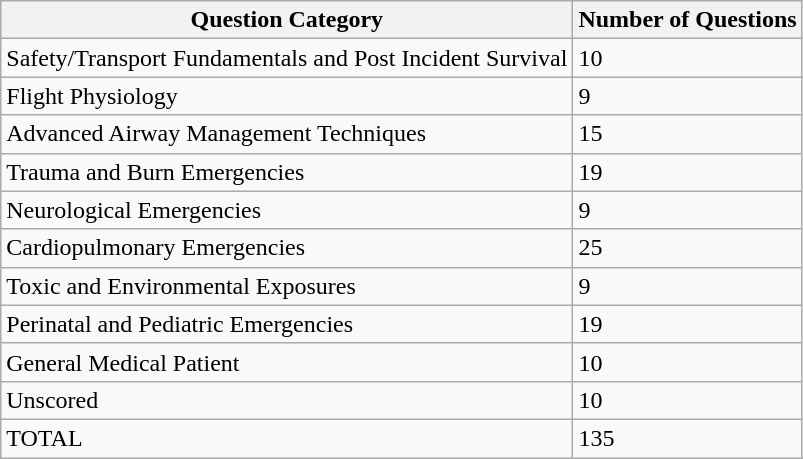<table class="wikitable">
<tr>
<th>Question Category</th>
<th>Number of Questions</th>
</tr>
<tr>
<td>Safety/Transport Fundamentals and Post Incident Survival</td>
<td>10</td>
</tr>
<tr>
<td>Flight Physiology</td>
<td>9</td>
</tr>
<tr>
<td>Advanced Airway Management Techniques</td>
<td>15</td>
</tr>
<tr>
<td>Trauma and Burn Emergencies</td>
<td>19</td>
</tr>
<tr>
<td>Neurological Emergencies</td>
<td>9</td>
</tr>
<tr>
<td>Cardiopulmonary Emergencies</td>
<td>25</td>
</tr>
<tr>
<td>Toxic and Environmental Exposures</td>
<td>9</td>
</tr>
<tr>
<td>Perinatal and Pediatric Emergencies</td>
<td>19</td>
</tr>
<tr>
<td>General Medical Patient</td>
<td>10</td>
</tr>
<tr>
<td>Unscored</td>
<td>10</td>
</tr>
<tr>
<td>TOTAL</td>
<td>135</td>
</tr>
</table>
